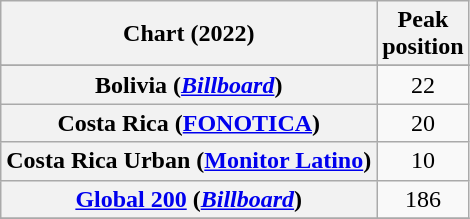<table class="wikitable sortable plainrowheaders" style="text-align:center">
<tr>
<th scope="col">Chart (2022)</th>
<th scope="col">Peak<br>position</th>
</tr>
<tr>
</tr>
<tr>
<th scope="row">Bolivia (<em><a href='#'>Billboard</a></em>)</th>
<td>22</td>
</tr>
<tr>
<th scope="row">Costa Rica (<a href='#'>FONOTICA</a>)</th>
<td>20</td>
</tr>
<tr>
<th scope="row">Costa Rica Urban (<a href='#'>Monitor Latino</a>)</th>
<td>10</td>
</tr>
<tr>
<th scope="row"><a href='#'>Global 200</a> (<em><a href='#'>Billboard</a></em>)</th>
<td>186</td>
</tr>
<tr>
</tr>
</table>
